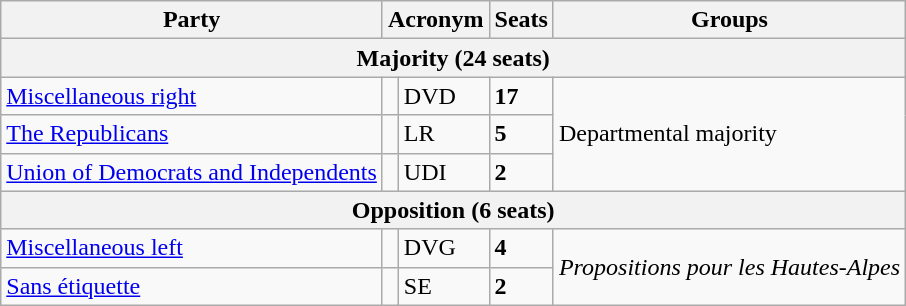<table class="wikitable">
<tr>
<th>Party</th>
<th colspan="2">Acronym</th>
<th>Seats</th>
<th>Groups</th>
</tr>
<tr>
<th colspan="5"><strong>Majority</strong> (24 seats)</th>
</tr>
<tr>
<td><a href='#'>Miscellaneous right</a></td>
<td></td>
<td>DVD</td>
<td><strong>17</strong></td>
<td rowspan="3">Departmental majority</td>
</tr>
<tr>
<td><a href='#'>The Republicans</a></td>
<td></td>
<td>LR</td>
<td><strong>5</strong></td>
</tr>
<tr>
<td><a href='#'>Union of Democrats and Independents</a></td>
<td></td>
<td>UDI</td>
<td><strong>2</strong></td>
</tr>
<tr>
<th colspan="5"><strong>Opposition</strong> (6 seats)</th>
</tr>
<tr>
<td><a href='#'>Miscellaneous left</a></td>
<td></td>
<td>DVG</td>
<td><strong>4</strong></td>
<td rowspan="2"><em>Propositions pour les Hautes-Alpes</em></td>
</tr>
<tr>
<td><a href='#'>Sans étiquette</a></td>
<td></td>
<td>SE</td>
<td><strong>2</strong></td>
</tr>
</table>
